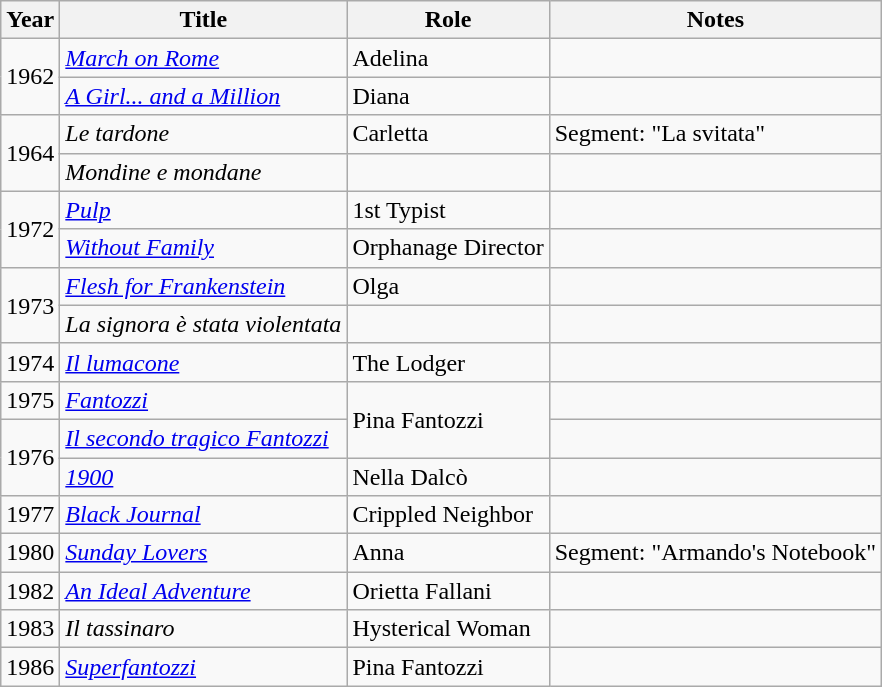<table class="wikitable plainrowheaders sortable">
<tr>
<th scope="col">Year</th>
<th scope="col">Title</th>
<th scope="col">Role</th>
<th scope="col">Notes</th>
</tr>
<tr>
<td rowspan=2>1962</td>
<td><em><a href='#'>March on Rome</a></em></td>
<td>Adelina</td>
<td></td>
</tr>
<tr>
<td><em><a href='#'>A Girl... and a Million</a></em></td>
<td>Diana</td>
<td></td>
</tr>
<tr>
<td rowspan=2>1964</td>
<td><em>Le tardone</em></td>
<td>Carletta</td>
<td>Segment: "La svitata"</td>
</tr>
<tr>
<td><em>Mondine e mondane</em></td>
<td></td>
<td></td>
</tr>
<tr>
<td rowspan=2>1972</td>
<td><em><a href='#'>Pulp</a></em></td>
<td>1st Typist</td>
<td></td>
</tr>
<tr>
<td><em><a href='#'>Without Family</a></em></td>
<td>Orphanage Director</td>
<td></td>
</tr>
<tr>
<td rowspan=2>1973</td>
<td><em><a href='#'>Flesh for Frankenstein</a></em></td>
<td>Olga</td>
<td></td>
</tr>
<tr>
<td><em>La signora è stata violentata</em></td>
<td></td>
<td></td>
</tr>
<tr>
<td>1974</td>
<td><em><a href='#'>Il lumacone</a></em></td>
<td>The Lodger</td>
<td></td>
</tr>
<tr>
<td>1975</td>
<td><em><a href='#'>Fantozzi</a></em></td>
<td rowspan=2>Pina Fantozzi</td>
<td></td>
</tr>
<tr>
<td rowspan=2>1976</td>
<td><em><a href='#'>Il secondo tragico Fantozzi</a></em></td>
<td></td>
</tr>
<tr>
<td><em><a href='#'>1900</a></em></td>
<td>Nella Dalcò</td>
<td></td>
</tr>
<tr>
<td>1977</td>
<td><em><a href='#'>Black Journal</a></em></td>
<td>Crippled Neighbor</td>
<td></td>
</tr>
<tr>
<td>1980</td>
<td><em><a href='#'>Sunday Lovers</a></em></td>
<td>Anna</td>
<td>Segment: "Armando's Notebook"</td>
</tr>
<tr>
<td>1982</td>
<td><em><a href='#'>An Ideal Adventure</a></em></td>
<td>Orietta Fallani</td>
<td></td>
</tr>
<tr>
<td>1983</td>
<td><em>Il tassinaro</em></td>
<td>Hysterical Woman</td>
<td></td>
</tr>
<tr>
<td>1986</td>
<td><em><a href='#'>Superfantozzi</a></em></td>
<td>Pina Fantozzi</td>
<td></td>
</tr>
</table>
